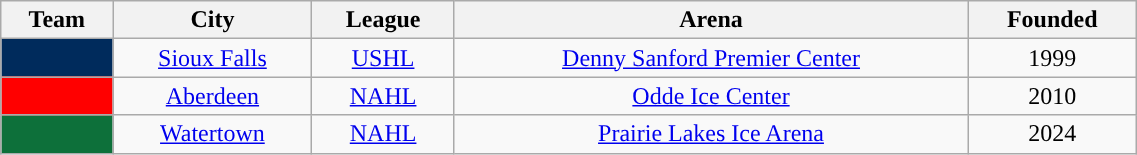<table class="wikitable sortable" width="60%">
<tr>
<th>Team</th>
<th>City</th>
<th>League</th>
<th>Arena</th>
<th>Founded</th>
</tr>
<tr align=center>
<td style="color:white; background:#002b5c; "><strong><a href='#'></a></strong></td>
<td><a href='#'>Sioux Falls</a></td>
<td><a href='#'>USHL</a></td>
<td><a href='#'>Denny Sanford Premier Center</a></td>
<td>1999</td>
</tr>
<tr align=center>
<td style="color:black; background:#ff0000; "><strong><a href='#'></a></strong></td>
<td><a href='#'>Aberdeen</a></td>
<td><a href='#'>NAHL</a></td>
<td><a href='#'>Odde Ice Center</a></td>
<td>2010</td>
</tr>
<tr align=center>
<td style="color:black; background:#0d703a"><strong><a href='#'></a></strong></td>
<td><a href='#'>Watertown</a></td>
<td><a href='#'>NAHL</a></td>
<td><a href='#'>Prairie Lakes Ice Arena</a></td>
<td>2024</td>
</tr>
</table>
